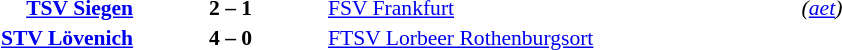<table width=100% cellspacing=1>
<tr>
<th width=25%></th>
<th width=10%></th>
<th width=25%></th>
<th></th>
</tr>
<tr style=font-size:90%>
<td align=right><strong><a href='#'>TSV Siegen</a></strong></td>
<td align=center><strong>2 – 1</strong></td>
<td><a href='#'>FSV Frankfurt</a></td>
<td><em>(<a href='#'>aet</a>)</em></td>
</tr>
<tr style=font-size:90%>
<td align=right><strong><a href='#'>STV Lövenich</a></strong></td>
<td align=center><strong>4 – 0</strong></td>
<td><a href='#'>FTSV Lorbeer Rothenburgsort</a></td>
</tr>
</table>
